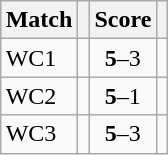<table class="wikitable" style="font-size: 100%; margin: 1em auto 1em auto;">
<tr>
<th>Match</th>
<th></th>
<th>Score</th>
<th></th>
</tr>
<tr>
<td>WC1</td>
<td><strong></strong></td>
<td align="center"><strong>5</strong>–3</td>
<td></td>
</tr>
<tr>
<td>WC2</td>
<td><strong></strong></td>
<td align="center"><strong>5</strong>–1</td>
<td></td>
</tr>
<tr>
<td>WC3</td>
<td><strong></strong></td>
<td align="center"><strong>5</strong>–3</td>
<td></td>
</tr>
</table>
